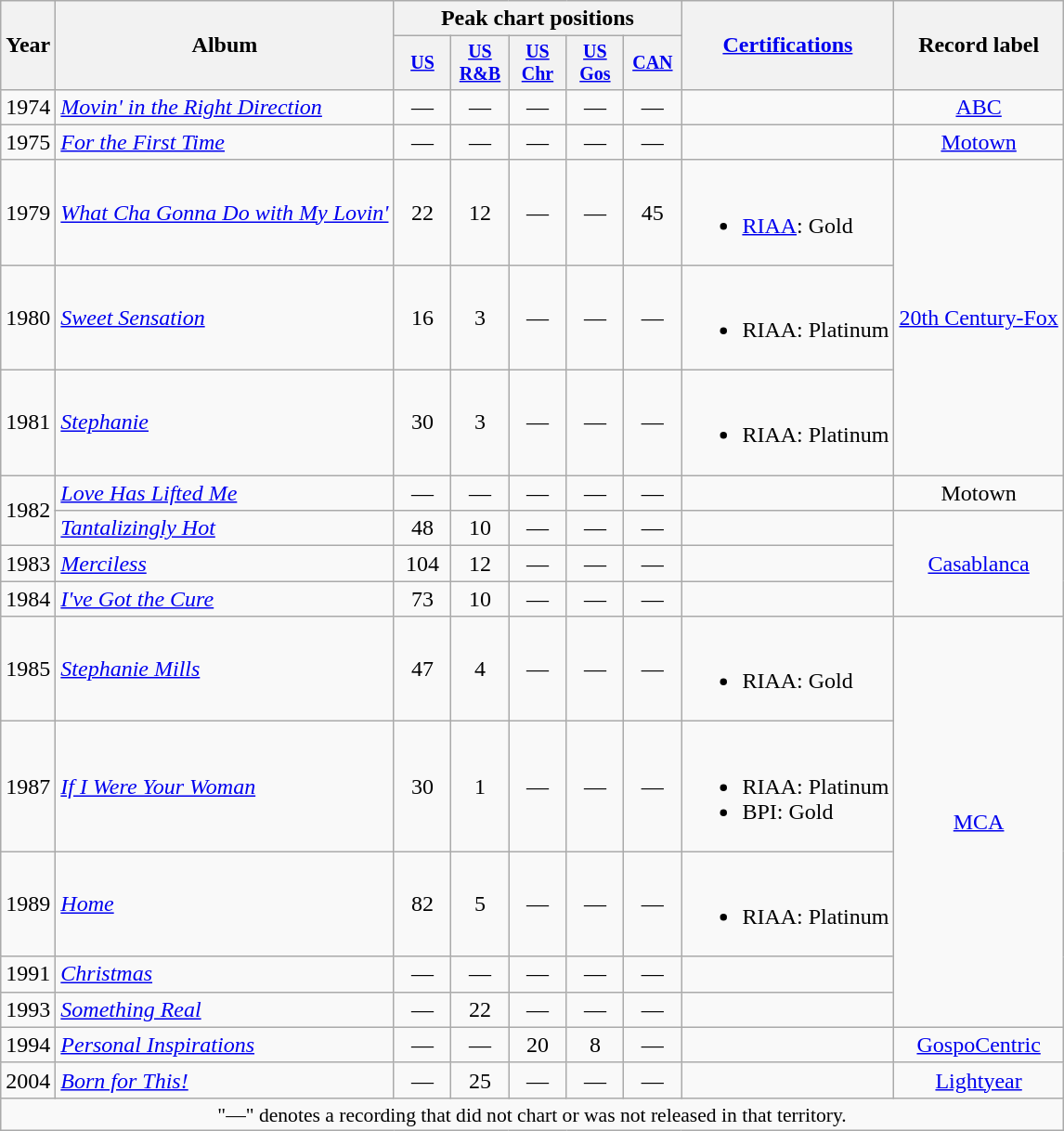<table class="wikitable" style="text-align:center;">
<tr>
<th rowspan="2">Year</th>
<th rowspan="2">Album</th>
<th colspan="5">Peak chart positions</th>
<th rowspan="2"><a href='#'>Certifications</a></th>
<th rowspan="2">Record label</th>
</tr>
<tr style="font-size:smaller;">
<th width="35"><a href='#'>US</a><br></th>
<th width="35"><a href='#'>US<br>R&B</a><br></th>
<th width="35"><a href='#'>US<br>Chr</a><br></th>
<th width="35"><a href='#'>US<br>Gos</a><br></th>
<th width="35"><a href='#'>CAN</a><br></th>
</tr>
<tr>
<td>1974</td>
<td align="left"><em><a href='#'>Movin' in the Right Direction</a> </em></td>
<td>—</td>
<td>—</td>
<td>—</td>
<td>—</td>
<td>—</td>
<td align="left"></td>
<td rowspan="1"><a href='#'>ABC</a></td>
</tr>
<tr>
<td>1975</td>
<td align="left"><em><a href='#'>For the First Time</a></em></td>
<td>—</td>
<td>—</td>
<td>—</td>
<td>—</td>
<td>—</td>
<td align="left"></td>
<td rowspan="1"><a href='#'>Motown</a></td>
</tr>
<tr>
<td>1979</td>
<td align="left"><em><a href='#'>What Cha Gonna Do with My Lovin'</a></em></td>
<td>22</td>
<td>12</td>
<td>—</td>
<td>—</td>
<td>45</td>
<td align="left"><br><ul><li><a href='#'>RIAA</a>: Gold</li></ul></td>
<td rowspan="3"><a href='#'>20th Century-Fox</a></td>
</tr>
<tr>
<td>1980</td>
<td align="left"><em><a href='#'>Sweet Sensation</a></em></td>
<td>16</td>
<td>3</td>
<td>—</td>
<td>—</td>
<td>—</td>
<td align="left"><br><ul><li>RIAA: Platinum</li></ul></td>
</tr>
<tr>
<td>1981</td>
<td align="left"><em><a href='#'>Stephanie</a></em></td>
<td>30</td>
<td>3</td>
<td>—</td>
<td>—</td>
<td>—</td>
<td align="left"><br><ul><li>RIAA: Platinum</li></ul></td>
</tr>
<tr>
<td rowspan="2">1982</td>
<td align="left"><em><a href='#'>Love Has Lifted Me</a></em></td>
<td>—</td>
<td>—</td>
<td>—</td>
<td>—</td>
<td>—</td>
<td align="left"></td>
<td rowspan="1">Motown</td>
</tr>
<tr>
<td align="left"><em><a href='#'>Tantalizingly Hot</a></em></td>
<td>48</td>
<td>10</td>
<td>—</td>
<td>—</td>
<td>—</td>
<td align="left"></td>
<td rowspan="3"><a href='#'>Casablanca</a></td>
</tr>
<tr>
<td>1983</td>
<td align="left"><em><a href='#'>Merciless</a></em></td>
<td>104</td>
<td>12</td>
<td>—</td>
<td>—</td>
<td>—</td>
<td align="left"></td>
</tr>
<tr>
<td>1984</td>
<td align="left"><em><a href='#'>I've Got the Cure</a></em></td>
<td>73</td>
<td>10</td>
<td>—</td>
<td>—</td>
<td>—</td>
<td align="left"></td>
</tr>
<tr>
<td>1985</td>
<td align="left"><em><a href='#'>Stephanie Mills</a></em></td>
<td>47</td>
<td>4</td>
<td>—</td>
<td>—</td>
<td>—</td>
<td align="left"><br><ul><li>RIAA: Gold</li></ul></td>
<td rowspan="5"><a href='#'>MCA</a></td>
</tr>
<tr>
<td>1987</td>
<td align="left"><em><a href='#'>If I Were Your Woman</a></em></td>
<td>30</td>
<td>1</td>
<td>—</td>
<td>—</td>
<td>—</td>
<td align="left"><br><ul><li>RIAA: Platinum</li><li>BPI: Gold</li></ul></td>
</tr>
<tr>
<td>1989</td>
<td align="left"><em><a href='#'>Home</a></em></td>
<td>82</td>
<td>5</td>
<td>—</td>
<td>—</td>
<td>—</td>
<td align="left"><br><ul><li>RIAA: Platinum</li></ul></td>
</tr>
<tr>
<td>1991</td>
<td align="left"><em><a href='#'>Christmas</a></em></td>
<td>—</td>
<td>—</td>
<td>—</td>
<td>—</td>
<td>—</td>
<td align="left"></td>
</tr>
<tr>
<td>1993</td>
<td align="left"><em><a href='#'>Something Real</a></em></td>
<td>—</td>
<td>22</td>
<td>—</td>
<td>—</td>
<td>—</td>
<td align="left"></td>
</tr>
<tr>
<td>1994</td>
<td align="left"><em><a href='#'>Personal Inspirations</a></em></td>
<td>—</td>
<td>—</td>
<td>20</td>
<td>8</td>
<td>—</td>
<td align="left"></td>
<td><a href='#'>GospoCentric</a></td>
</tr>
<tr>
<td>2004</td>
<td align="left"><em><a href='#'>Born for This!</a></em></td>
<td>—</td>
<td>25</td>
<td>—</td>
<td>—</td>
<td>—</td>
<td align="left"></td>
<td rowspan="1"><a href='#'>Lightyear</a></td>
</tr>
<tr>
<td colspan="15" style="font-size:90%">"—" denotes a recording that did not chart or was not released in that territory.</td>
</tr>
</table>
